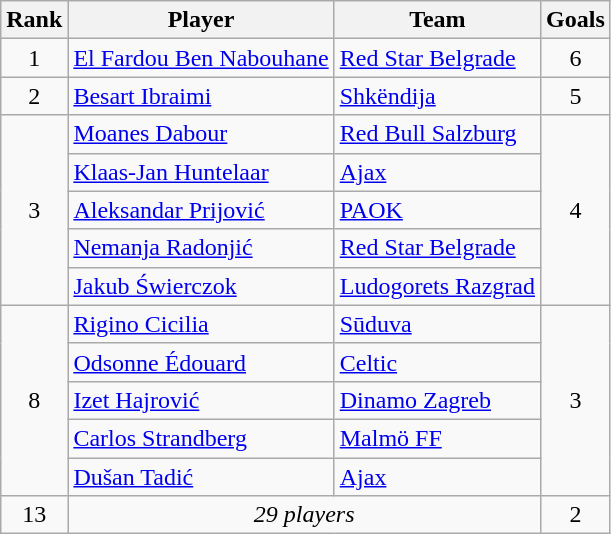<table class="wikitable" style="text-align:center">
<tr>
<th>Rank</th>
<th>Player</th>
<th>Team</th>
<th>Goals</th>
</tr>
<tr>
<td>1</td>
<td align=left> <a href='#'>El Fardou Ben Nabouhane</a></td>
<td align=left> <a href='#'>Red Star Belgrade</a></td>
<td>6</td>
</tr>
<tr>
<td>2</td>
<td align=left> <a href='#'>Besart Ibraimi</a></td>
<td align=left> <a href='#'>Shkëndija</a></td>
<td>5</td>
</tr>
<tr>
<td rowspan="5">3</td>
<td align=left> <a href='#'>Moanes Dabour</a></td>
<td align=left> <a href='#'>Red Bull Salzburg</a></td>
<td rowspan="5">4</td>
</tr>
<tr>
<td align=left> <a href='#'>Klaas-Jan Huntelaar</a></td>
<td align=left> <a href='#'>Ajax</a></td>
</tr>
<tr>
<td align=left> <a href='#'>Aleksandar Prijović</a></td>
<td align=left> <a href='#'>PAOK</a></td>
</tr>
<tr>
<td align=left> <a href='#'>Nemanja Radonjić</a></td>
<td align=left> <a href='#'>Red Star Belgrade</a></td>
</tr>
<tr>
<td align=left> <a href='#'>Jakub Świerczok</a></td>
<td align=left> <a href='#'>Ludogorets Razgrad</a></td>
</tr>
<tr>
<td rowspan="5">8</td>
<td align=left> <a href='#'>Rigino Cicilia</a></td>
<td align=left> <a href='#'>Sūduva</a></td>
<td rowspan="5">3</td>
</tr>
<tr>
<td align=left> <a href='#'>Odsonne Édouard</a></td>
<td align=left> <a href='#'>Celtic</a></td>
</tr>
<tr>
<td align=left> <a href='#'>Izet Hajrović</a></td>
<td align=left> <a href='#'>Dinamo Zagreb</a></td>
</tr>
<tr>
<td align=left> <a href='#'>Carlos Strandberg</a></td>
<td align=left> <a href='#'>Malmö FF</a></td>
</tr>
<tr>
<td align=left> <a href='#'>Dušan Tadić</a></td>
<td align=left> <a href='#'>Ajax</a></td>
</tr>
<tr>
<td>13</td>
<td colspan="2"><em>29 players</em></td>
<td>2<br></td>
</tr>
</table>
